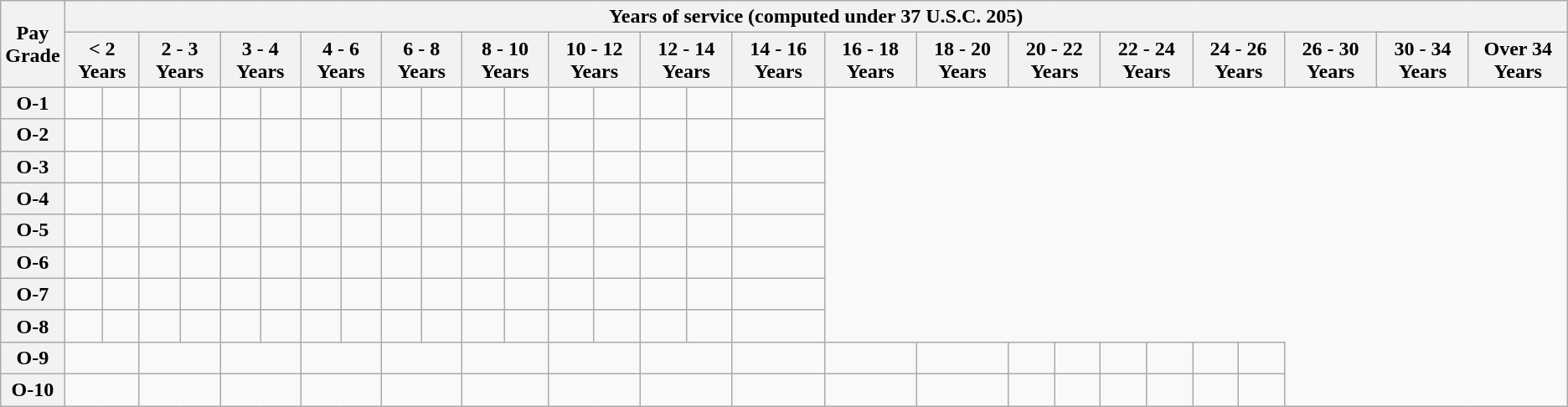<table class="wikitable">
<tr>
<th rowspan="2" scope="col">Pay<br>Grade</th>
<th colspan="34" scope="col">Years of service (computed under 37 U.S.C. 205)</th>
</tr>
<tr>
<th colspan="2" scope="col">< 2 Years</th>
<th colspan="2" scope="col">2 - 3 Years</th>
<th colspan="2" scope="col">3 - 4 Years</th>
<th colspan="2" scope="col">4 - 6 Years</th>
<th colspan="2" scope="col">6 - 8 Years</th>
<th colspan="2" scope="col">8 - 10 Years</th>
<th colspan="2" scope="col">10 - 12 Years</th>
<th colspan="2" scope="col">12 - 14 Years</th>
<th colspan="2" scope="col">14 - 16 Years</th>
<th colspan="2" scope="col">16 - 18 Years</th>
<th colspan="2" scope="col">18 - 20 Years</th>
<th colspan="2" scope="col">20 - 22 Years</th>
<th colspan="2" scope="col">22 - 24 Years</th>
<th colspan="2" scope="col">24 - 26 Years</th>
<th colspan="2" scope="col">26 - 30 Years</th>
<th colspan="2" scope="col">30 - 34 Years</th>
<th colspan="2" scope="col">Over 34 Years</th>
</tr>
<tr>
<th scope="row">O-1</th>
<td></td>
<td></td>
<td></td>
<td></td>
<td></td>
<td></td>
<td></td>
<td></td>
<td></td>
<td></td>
<td></td>
<td></td>
<td></td>
<td></td>
<td></td>
<td></td>
<td></td>
</tr>
<tr>
<th scope="row">O-2</th>
<td></td>
<td></td>
<td></td>
<td></td>
<td></td>
<td></td>
<td></td>
<td></td>
<td></td>
<td></td>
<td></td>
<td></td>
<td></td>
<td></td>
<td></td>
<td></td>
<td></td>
</tr>
<tr>
<th scope="row">O-3</th>
<td></td>
<td></td>
<td></td>
<td></td>
<td></td>
<td></td>
<td></td>
<td></td>
<td></td>
<td></td>
<td></td>
<td></td>
<td></td>
<td></td>
<td></td>
<td></td>
<td></td>
</tr>
<tr>
<th scope="row">O-4</th>
<td></td>
<td></td>
<td></td>
<td></td>
<td></td>
<td></td>
<td></td>
<td></td>
<td></td>
<td></td>
<td></td>
<td></td>
<td></td>
<td></td>
<td></td>
<td></td>
<td></td>
</tr>
<tr>
<th scope="row">O-5</th>
<td></td>
<td></td>
<td></td>
<td></td>
<td></td>
<td></td>
<td></td>
<td></td>
<td></td>
<td></td>
<td></td>
<td></td>
<td></td>
<td></td>
<td></td>
<td></td>
<td></td>
</tr>
<tr>
<th scope="row">O-6</th>
<td></td>
<td></td>
<td></td>
<td></td>
<td></td>
<td></td>
<td></td>
<td></td>
<td></td>
<td></td>
<td></td>
<td></td>
<td></td>
<td></td>
<td></td>
<td></td>
<td></td>
</tr>
<tr>
<th scope="row">O-7</th>
<td></td>
<td></td>
<td></td>
<td></td>
<td></td>
<td></td>
<td></td>
<td></td>
<td></td>
<td></td>
<td></td>
<td></td>
<td></td>
<td></td>
<td></td>
<td></td>
<td></td>
</tr>
<tr>
<th scope="row">O-8</th>
<td></td>
<td></td>
<td></td>
<td></td>
<td></td>
<td></td>
<td></td>
<td></td>
<td></td>
<td></td>
<td></td>
<td></td>
<td></td>
<td></td>
<td></td>
<td></td>
<td></td>
</tr>
<tr>
<th scope="row">O-9</th>
<td colspan="2"></td>
<td colspan="2"></td>
<td colspan="2"></td>
<td colspan="2"></td>
<td colspan="2"></td>
<td colspan="2"></td>
<td colspan="2"></td>
<td colspan="2"></td>
<td colspan="2"></td>
<td colspan="2"></td>
<td colspan="2"></td>
<td></td>
<td></td>
<td></td>
<td></td>
<td></td>
<td></td>
</tr>
<tr>
<th scope="row">O-10</th>
<td colspan="2"></td>
<td colspan="2"></td>
<td colspan="2"></td>
<td colspan="2"></td>
<td colspan="2"></td>
<td colspan="2"></td>
<td colspan="2"></td>
<td colspan="2"></td>
<td colspan="2"></td>
<td colspan="2"></td>
<td colspan="2"></td>
<td></td>
<td></td>
<td></td>
<td></td>
<td></td>
<td></td>
</tr>
</table>
